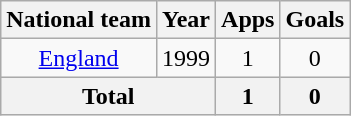<table class=wikitable style="text-align: center">
<tr>
<th>National team</th>
<th>Year</th>
<th>Apps</th>
<th>Goals</th>
</tr>
<tr>
<td><a href='#'>England</a></td>
<td>1999</td>
<td>1</td>
<td>0</td>
</tr>
<tr>
<th colspan=2>Total</th>
<th>1</th>
<th>0</th>
</tr>
</table>
